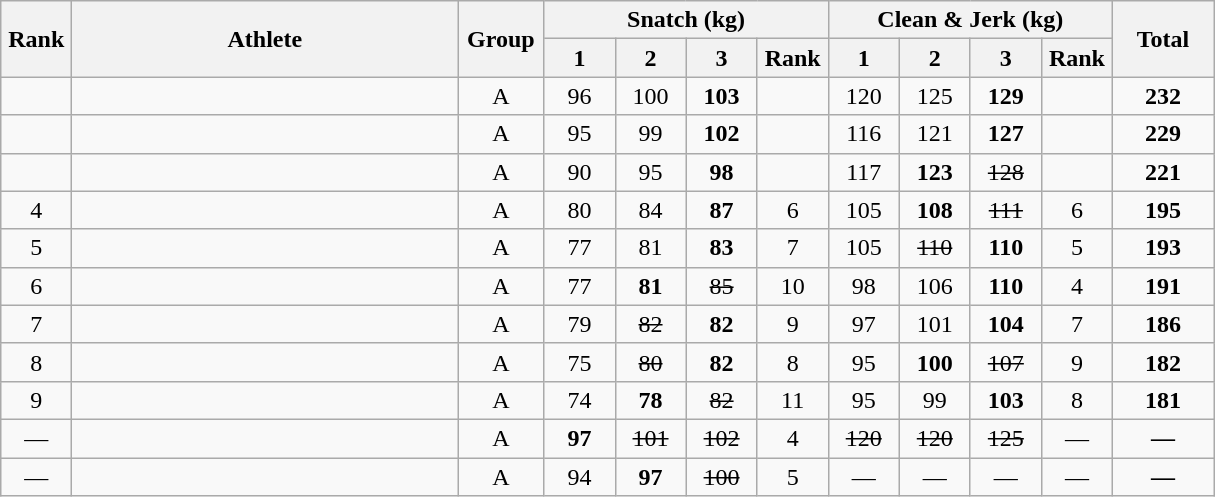<table class = "wikitable" style="text-align:center;">
<tr>
<th rowspan=2 width=40>Rank</th>
<th rowspan=2 width=250>Athlete</th>
<th rowspan=2 width=50>Group</th>
<th colspan=4>Snatch (kg)</th>
<th colspan=4>Clean & Jerk (kg)</th>
<th rowspan=2 width=60>Total</th>
</tr>
<tr>
<th width=40>1</th>
<th width=40>2</th>
<th width=40>3</th>
<th width=40>Rank</th>
<th width=40>1</th>
<th width=40>2</th>
<th width=40>3</th>
<th width=40>Rank</th>
</tr>
<tr>
<td></td>
<td align=left></td>
<td>A</td>
<td>96</td>
<td>100</td>
<td><strong>103</strong></td>
<td></td>
<td>120</td>
<td>125</td>
<td><strong>129</strong></td>
<td></td>
<td><strong>232</strong></td>
</tr>
<tr>
<td></td>
<td align=left></td>
<td>A</td>
<td>95</td>
<td>99</td>
<td><strong>102</strong></td>
<td></td>
<td>116</td>
<td>121</td>
<td><strong>127</strong></td>
<td></td>
<td><strong>229</strong></td>
</tr>
<tr>
<td></td>
<td align=left></td>
<td>A</td>
<td>90</td>
<td>95</td>
<td><strong>98</strong></td>
<td></td>
<td>117</td>
<td><strong>123</strong></td>
<td><s>128</s></td>
<td></td>
<td><strong>221</strong></td>
</tr>
<tr>
<td>4</td>
<td align=left></td>
<td>A</td>
<td>80</td>
<td>84</td>
<td><strong>87</strong></td>
<td>6</td>
<td>105</td>
<td><strong>108</strong></td>
<td><s>111</s></td>
<td>6</td>
<td><strong>195</strong></td>
</tr>
<tr>
<td>5</td>
<td align=left></td>
<td>A</td>
<td>77</td>
<td>81</td>
<td><strong>83</strong></td>
<td>7</td>
<td>105</td>
<td><s>110</s></td>
<td><strong>110</strong></td>
<td>5</td>
<td><strong>193</strong></td>
</tr>
<tr>
<td>6</td>
<td align=left></td>
<td>A</td>
<td>77</td>
<td><strong>81</strong></td>
<td><s>85</s></td>
<td>10</td>
<td>98</td>
<td>106</td>
<td><strong>110</strong></td>
<td>4</td>
<td><strong>191</strong></td>
</tr>
<tr>
<td>7</td>
<td align=left></td>
<td>A</td>
<td>79</td>
<td><s>82</s></td>
<td><strong>82</strong></td>
<td>9</td>
<td>97</td>
<td>101</td>
<td><strong>104</strong></td>
<td>7</td>
<td><strong>186</strong></td>
</tr>
<tr>
<td>8</td>
<td align=left></td>
<td>A</td>
<td>75</td>
<td><s>80</s></td>
<td><strong>82</strong></td>
<td>8</td>
<td>95</td>
<td><strong>100</strong></td>
<td><s>107</s></td>
<td>9</td>
<td><strong>182</strong></td>
</tr>
<tr>
<td>9</td>
<td align=left></td>
<td>A</td>
<td>74</td>
<td><strong>78</strong></td>
<td><s>82</s></td>
<td>11</td>
<td>95</td>
<td>99</td>
<td><strong>103</strong></td>
<td>8</td>
<td><strong>181</strong></td>
</tr>
<tr>
<td>—</td>
<td align=left></td>
<td>A</td>
<td><strong>97</strong></td>
<td><s>101</s></td>
<td><s>102</s></td>
<td>4</td>
<td><s>120</s></td>
<td><s>120</s></td>
<td><s>125</s></td>
<td>—</td>
<td><strong>—</strong></td>
</tr>
<tr>
<td>—</td>
<td align=left></td>
<td>A</td>
<td>94</td>
<td><strong>97</strong></td>
<td><s>100</s></td>
<td>5</td>
<td>—</td>
<td>—</td>
<td>—</td>
<td>—</td>
<td><strong>—</strong></td>
</tr>
</table>
